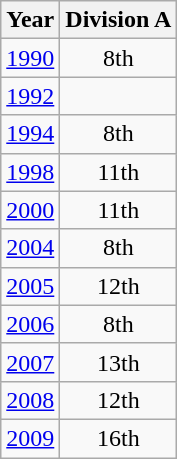<table class="wikitable" style="text-align:center">
<tr>
<th>Year</th>
<th>Division A</th>
</tr>
<tr>
<td><a href='#'>1990</a></td>
<td>8th</td>
</tr>
<tr>
<td><a href='#'>1992</a></td>
<td></td>
</tr>
<tr>
<td><a href='#'>1994</a></td>
<td>8th</td>
</tr>
<tr>
<td><a href='#'>1998</a></td>
<td>11th</td>
</tr>
<tr>
<td><a href='#'>2000</a></td>
<td>11th</td>
</tr>
<tr>
<td><a href='#'>2004</a></td>
<td>8th</td>
</tr>
<tr>
<td><a href='#'>2005</a></td>
<td>12th</td>
</tr>
<tr>
<td><a href='#'>2006</a></td>
<td>8th</td>
</tr>
<tr>
<td><a href='#'>2007</a></td>
<td>13th</td>
</tr>
<tr>
<td><a href='#'>2008</a></td>
<td>12th</td>
</tr>
<tr>
<td><a href='#'>2009</a></td>
<td>16th</td>
</tr>
</table>
